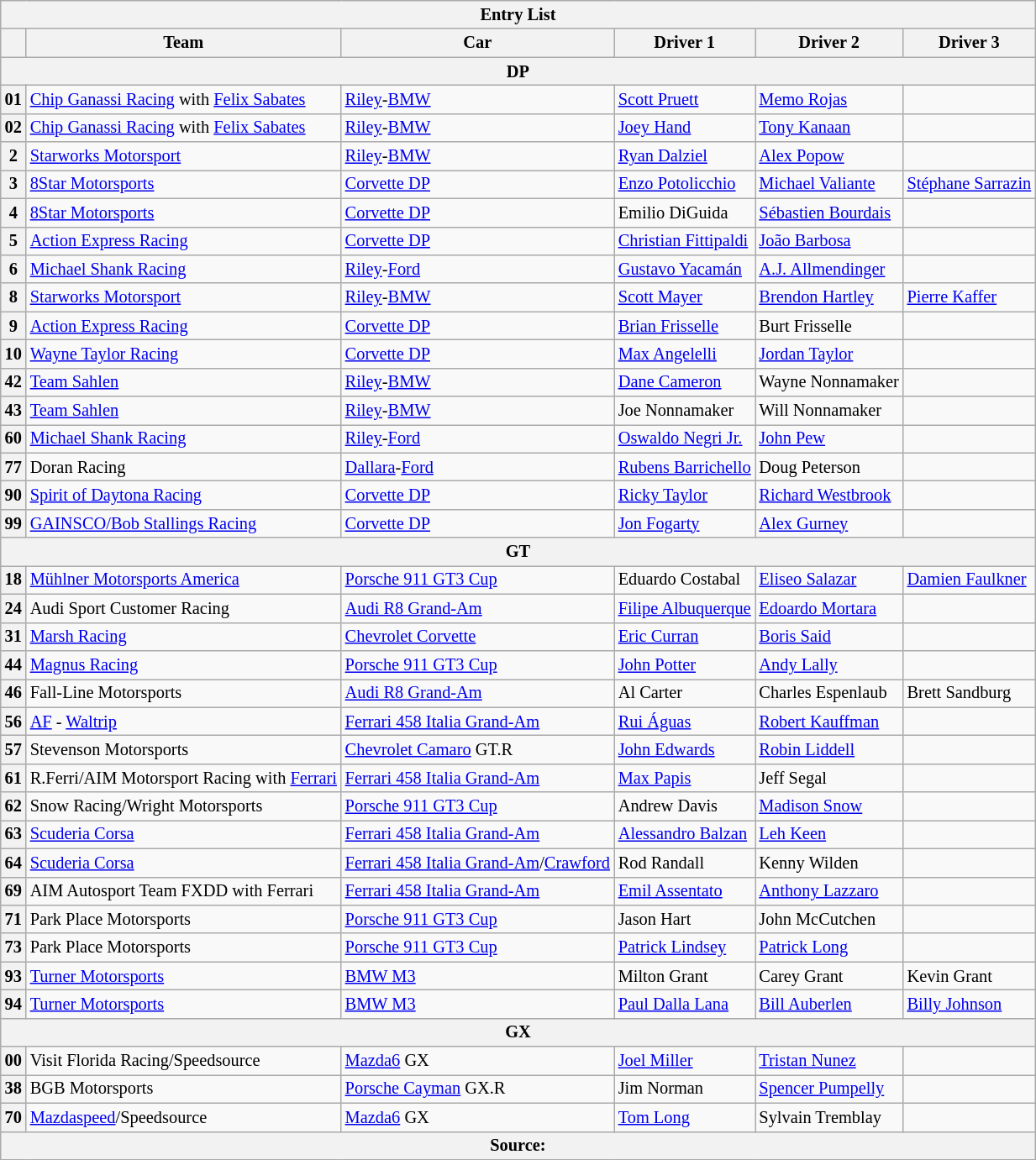<table class="wikitable" style="font-size: 85%;">
<tr>
<th colspan="8">Entry List</th>
</tr>
<tr>
<th></th>
<th>Team</th>
<th>Car</th>
<th>Driver 1</th>
<th>Driver 2</th>
<th>Driver 3</th>
</tr>
<tr>
<th colspan="6">DP</th>
</tr>
<tr>
<th>01</th>
<td><a href='#'>Chip Ganassi Racing</a> with <a href='#'>Felix Sabates</a></td>
<td><a href='#'>Riley</a>-<a href='#'>BMW</a></td>
<td> <a href='#'>Scott Pruett</a></td>
<td> <a href='#'>Memo Rojas</a></td>
<td></td>
</tr>
<tr>
<th>02</th>
<td><a href='#'>Chip Ganassi Racing</a> with <a href='#'>Felix Sabates</a></td>
<td><a href='#'>Riley</a>-<a href='#'>BMW</a></td>
<td> <a href='#'>Joey Hand</a></td>
<td> <a href='#'>Tony Kanaan</a></td>
<td></td>
</tr>
<tr>
<th>2</th>
<td><a href='#'>Starworks Motorsport</a></td>
<td><a href='#'>Riley</a>-<a href='#'>BMW</a></td>
<td> <a href='#'>Ryan Dalziel</a></td>
<td> <a href='#'>Alex Popow</a></td>
<td></td>
</tr>
<tr>
<th>3</th>
<td><a href='#'>8Star Motorsports</a></td>
<td><a href='#'>Corvette DP</a></td>
<td> <a href='#'>Enzo Potolicchio</a></td>
<td> <a href='#'>Michael Valiante</a></td>
<td> <a href='#'>Stéphane Sarrazin</a></td>
</tr>
<tr>
<th>4</th>
<td><a href='#'>8Star Motorsports</a></td>
<td><a href='#'>Corvette DP</a></td>
<td> Emilio DiGuida</td>
<td> <a href='#'>Sébastien Bourdais</a></td>
<td></td>
</tr>
<tr>
<th>5</th>
<td><a href='#'>Action Express Racing</a></td>
<td><a href='#'>Corvette DP</a></td>
<td> <a href='#'>Christian Fittipaldi</a></td>
<td> <a href='#'>João Barbosa</a></td>
<td></td>
</tr>
<tr>
<th>6</th>
<td><a href='#'>Michael Shank Racing</a></td>
<td><a href='#'>Riley</a>-<a href='#'>Ford</a></td>
<td> <a href='#'>Gustavo Yacamán</a></td>
<td> <a href='#'>A.J. Allmendinger</a></td>
<td></td>
</tr>
<tr>
<th>8</th>
<td><a href='#'>Starworks Motorsport</a></td>
<td><a href='#'>Riley</a>-<a href='#'>BMW</a></td>
<td> <a href='#'>Scott Mayer</a></td>
<td> <a href='#'>Brendon Hartley</a></td>
<td> <a href='#'>Pierre Kaffer</a></td>
</tr>
<tr>
<th>9</th>
<td><a href='#'>Action Express Racing</a></td>
<td><a href='#'>Corvette DP</a></td>
<td> <a href='#'>Brian Frisselle</a></td>
<td> Burt Frisselle</td>
<td></td>
</tr>
<tr>
<th>10</th>
<td><a href='#'>Wayne Taylor Racing</a></td>
<td><a href='#'>Corvette DP</a></td>
<td> <a href='#'>Max Angelelli</a></td>
<td> <a href='#'>Jordan Taylor</a></td>
<td></td>
</tr>
<tr>
<th>42</th>
<td><a href='#'>Team Sahlen</a></td>
<td><a href='#'>Riley</a>-<a href='#'>BMW</a></td>
<td> <a href='#'>Dane Cameron</a></td>
<td> Wayne Nonnamaker</td>
<td></td>
</tr>
<tr>
<th>43</th>
<td><a href='#'>Team Sahlen</a></td>
<td><a href='#'>Riley</a>-<a href='#'>BMW</a></td>
<td> Joe Nonnamaker</td>
<td> Will Nonnamaker</td>
<td></td>
</tr>
<tr>
<th>60</th>
<td><a href='#'>Michael Shank Racing</a></td>
<td><a href='#'>Riley</a>-<a href='#'>Ford</a></td>
<td> <a href='#'>Oswaldo Negri Jr.</a></td>
<td> <a href='#'>John Pew</a></td>
<td></td>
</tr>
<tr>
<th>77</th>
<td>Doran Racing</td>
<td><a href='#'>Dallara</a>-<a href='#'>Ford</a></td>
<td> <a href='#'>Rubens Barrichello</a></td>
<td> Doug Peterson</td>
<td></td>
</tr>
<tr>
<th>90</th>
<td><a href='#'>Spirit of Daytona Racing</a></td>
<td><a href='#'>Corvette DP</a></td>
<td> <a href='#'>Ricky Taylor</a></td>
<td> <a href='#'>Richard Westbrook</a></td>
<td></td>
</tr>
<tr>
<th>99</th>
<td><a href='#'>GAINSCO/Bob Stallings Racing</a></td>
<td><a href='#'>Corvette DP</a></td>
<td> <a href='#'>Jon Fogarty</a></td>
<td> <a href='#'>Alex Gurney</a></td>
<td></td>
</tr>
<tr>
<th colspan="6">GT</th>
</tr>
<tr>
<th>18</th>
<td><a href='#'>Mühlner Motorsports America</a></td>
<td><a href='#'>Porsche 911 GT3 Cup</a></td>
<td> Eduardo Costabal</td>
<td> <a href='#'>Eliseo Salazar</a></td>
<td> <a href='#'>Damien Faulkner</a></td>
</tr>
<tr>
<th>24</th>
<td>Audi Sport Customer Racing</td>
<td><a href='#'>Audi R8 Grand-Am</a></td>
<td> <a href='#'>Filipe Albuquerque</a></td>
<td> <a href='#'>Edoardo Mortara</a></td>
<td></td>
</tr>
<tr>
<th>31</th>
<td><a href='#'>Marsh Racing</a></td>
<td><a href='#'>Chevrolet Corvette</a></td>
<td> <a href='#'>Eric Curran</a></td>
<td> <a href='#'>Boris Said</a></td>
<td></td>
</tr>
<tr>
<th>44</th>
<td><a href='#'>Magnus Racing</a></td>
<td><a href='#'>Porsche 911 GT3 Cup</a></td>
<td> <a href='#'>John Potter</a></td>
<td> <a href='#'>Andy Lally</a></td>
<td></td>
</tr>
<tr>
<th>46</th>
<td>Fall-Line Motorsports</td>
<td><a href='#'>Audi R8 Grand-Am</a></td>
<td> Al Carter</td>
<td> Charles Espenlaub</td>
<td> Brett Sandburg</td>
</tr>
<tr>
<th>56</th>
<td><a href='#'>AF</a> - <a href='#'>Waltrip</a></td>
<td><a href='#'>Ferrari 458 Italia Grand-Am</a></td>
<td> <a href='#'>Rui Águas</a></td>
<td> <a href='#'>Robert Kauffman</a></td>
<td></td>
</tr>
<tr>
<th>57</th>
<td>Stevenson Motorsports</td>
<td><a href='#'>Chevrolet Camaro</a> GT.R</td>
<td> <a href='#'>John Edwards</a></td>
<td> <a href='#'>Robin Liddell</a></td>
<td></td>
</tr>
<tr>
<th>61</th>
<td>R.Ferri/AIM Motorsport Racing with <a href='#'>Ferrari</a></td>
<td><a href='#'>Ferrari 458 Italia Grand-Am</a></td>
<td> <a href='#'>Max Papis</a></td>
<td> Jeff Segal</td>
<td></td>
</tr>
<tr>
<th>62</th>
<td>Snow Racing/Wright Motorsports</td>
<td><a href='#'>Porsche 911 GT3 Cup</a></td>
<td> Andrew Davis</td>
<td> <a href='#'>Madison Snow</a></td>
<td></td>
</tr>
<tr>
<th>63</th>
<td><a href='#'>Scuderia Corsa</a></td>
<td><a href='#'>Ferrari 458 Italia Grand-Am</a></td>
<td> <a href='#'>Alessandro Balzan</a></td>
<td> <a href='#'>Leh Keen</a></td>
<td></td>
</tr>
<tr>
<th>64</th>
<td><a href='#'>Scuderia Corsa</a></td>
<td><a href='#'>Ferrari 458 Italia Grand-Am</a>/<a href='#'>Crawford</a></td>
<td> Rod Randall</td>
<td> Kenny Wilden</td>
<td></td>
</tr>
<tr>
<th>69</th>
<td>AIM Autosport Team FXDD with Ferrari</td>
<td><a href='#'>Ferrari 458 Italia Grand-Am</a></td>
<td> <a href='#'>Emil Assentato</a></td>
<td> <a href='#'>Anthony Lazzaro</a></td>
<td></td>
</tr>
<tr>
<th>71</th>
<td>Park Place Motorsports</td>
<td><a href='#'>Porsche 911 GT3 Cup</a></td>
<td> Jason Hart</td>
<td> John McCutchen</td>
<td></td>
</tr>
<tr>
<th>73</th>
<td>Park Place Motorsports</td>
<td><a href='#'>Porsche 911 GT3 Cup</a></td>
<td> <a href='#'>Patrick Lindsey</a></td>
<td> <a href='#'>Patrick Long</a></td>
<td></td>
</tr>
<tr>
<th>93</th>
<td><a href='#'>Turner Motorsports</a></td>
<td><a href='#'>BMW M3</a></td>
<td> Milton Grant</td>
<td> Carey Grant</td>
<td> Kevin Grant</td>
</tr>
<tr>
<th>94</th>
<td><a href='#'>Turner Motorsports</a></td>
<td><a href='#'>BMW M3</a></td>
<td> <a href='#'>Paul Dalla Lana</a></td>
<td> <a href='#'>Bill Auberlen</a></td>
<td> <a href='#'>Billy Johnson</a></td>
</tr>
<tr>
<th colspan="6">GX</th>
</tr>
<tr>
<th>00</th>
<td>Visit Florida Racing/Speedsource</td>
<td><a href='#'>Mazda6</a> GX</td>
<td> <a href='#'>Joel Miller</a></td>
<td> <a href='#'>Tristan Nunez</a></td>
<td></td>
</tr>
<tr>
<th>38</th>
<td>BGB Motorsports</td>
<td><a href='#'>Porsche Cayman</a> GX.R</td>
<td> Jim Norman</td>
<td> <a href='#'>Spencer Pumpelly</a></td>
<td></td>
</tr>
<tr>
<th>70</th>
<td><a href='#'>Mazdaspeed</a>/Speedsource</td>
<td><a href='#'>Mazda6</a> GX</td>
<td> <a href='#'>Tom Long</a></td>
<td> Sylvain Tremblay</td>
<td></td>
</tr>
<tr>
<th colspan="6">Source:</th>
</tr>
</table>
